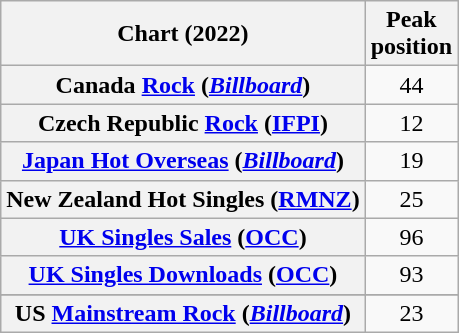<table class="wikitable sortable plainrowheaders" style="text-align:center">
<tr>
<th scope="col">Chart (2022)</th>
<th scope="col">Peak<br>position</th>
</tr>
<tr>
<th scope="row">Canada <a href='#'>Rock</a> (<em><a href='#'>Billboard</a></em>)</th>
<td>44</td>
</tr>
<tr>
<th scope="row">Czech Republic <a href='#'>Rock</a> (<a href='#'>IFPI</a>)</th>
<td>12</td>
</tr>
<tr>
<th scope="row"><a href='#'>Japan Hot Overseas</a> (<em><a href='#'>Billboard</a></em>)</th>
<td>19</td>
</tr>
<tr>
<th scope="row">New Zealand Hot Singles (<a href='#'>RMNZ</a>)</th>
<td>25</td>
</tr>
<tr>
<th scope="row"><a href='#'>UK Singles Sales</a> (<a href='#'>OCC</a>)</th>
<td>96</td>
</tr>
<tr>
<th scope="row"><a href='#'>UK Singles Downloads</a> (<a href='#'>OCC</a>)</th>
<td>93</td>
</tr>
<tr>
</tr>
<tr>
<th scope="row">US <a href='#'>Mainstream Rock</a> (<em><a href='#'>Billboard</a></em>)</th>
<td>23</td>
</tr>
</table>
